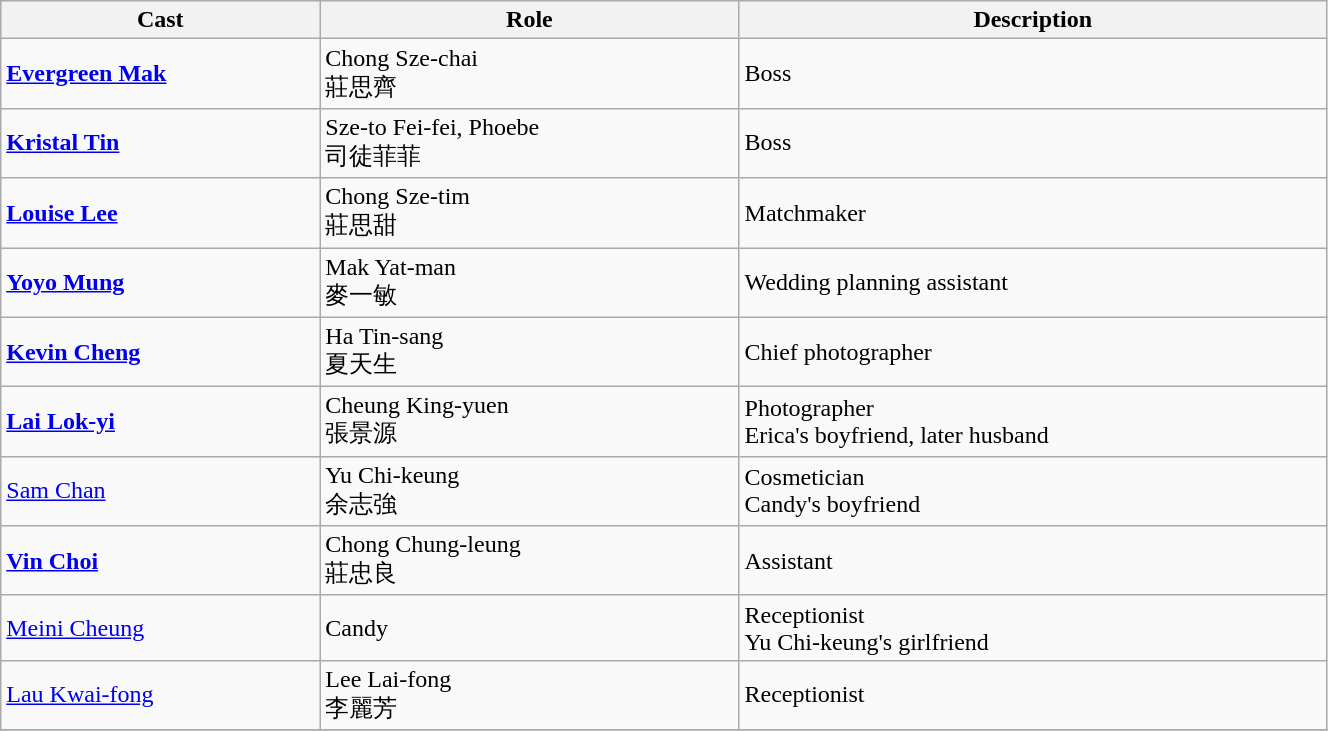<table class="wikitable" width="70%">
<tr>
<th>Cast</th>
<th>Role</th>
<th>Description</th>
</tr>
<tr>
<td><strong><a href='#'>Evergreen Mak</a></strong></td>
<td>Chong Sze-chai<br>莊思齊</td>
<td>Boss</td>
</tr>
<tr>
<td><strong><a href='#'>Kristal Tin</a></strong></td>
<td>Sze-to Fei-fei, Phoebe<br>司徒菲菲</td>
<td>Boss</td>
</tr>
<tr>
<td><strong><a href='#'>Louise Lee</a></strong></td>
<td>Chong Sze-tim<br>莊思甜</td>
<td>Matchmaker</td>
</tr>
<tr>
<td><strong><a href='#'>Yoyo Mung</a></strong></td>
<td>Mak Yat-man<br>麥一敏</td>
<td>Wedding planning assistant</td>
</tr>
<tr>
<td><strong><a href='#'>Kevin Cheng</a></strong></td>
<td>Ha Tin-sang<br>夏天生</td>
<td>Chief photographer</td>
</tr>
<tr>
<td><strong><a href='#'>Lai Lok-yi</a></strong></td>
<td>Cheung King-yuen<br>張景源</td>
<td>Photographer<br>Erica's boyfriend, later husband</td>
</tr>
<tr>
<td><a href='#'>Sam Chan</a></td>
<td>Yu Chi-keung<br>余志強</td>
<td>Cosmetician<br>Candy's boyfriend</td>
</tr>
<tr>
<td><strong><a href='#'>Vin Choi</a></strong></td>
<td>Chong Chung-leung<br>莊忠良</td>
<td>Assistant</td>
</tr>
<tr>
<td><a href='#'>Meini Cheung</a></td>
<td>Candy</td>
<td>Receptionist<br>Yu Chi-keung's girlfriend</td>
</tr>
<tr>
<td><a href='#'>Lau Kwai-fong</a></td>
<td>Lee Lai-fong<br>李麗芳</td>
<td>Receptionist</td>
</tr>
<tr>
</tr>
</table>
